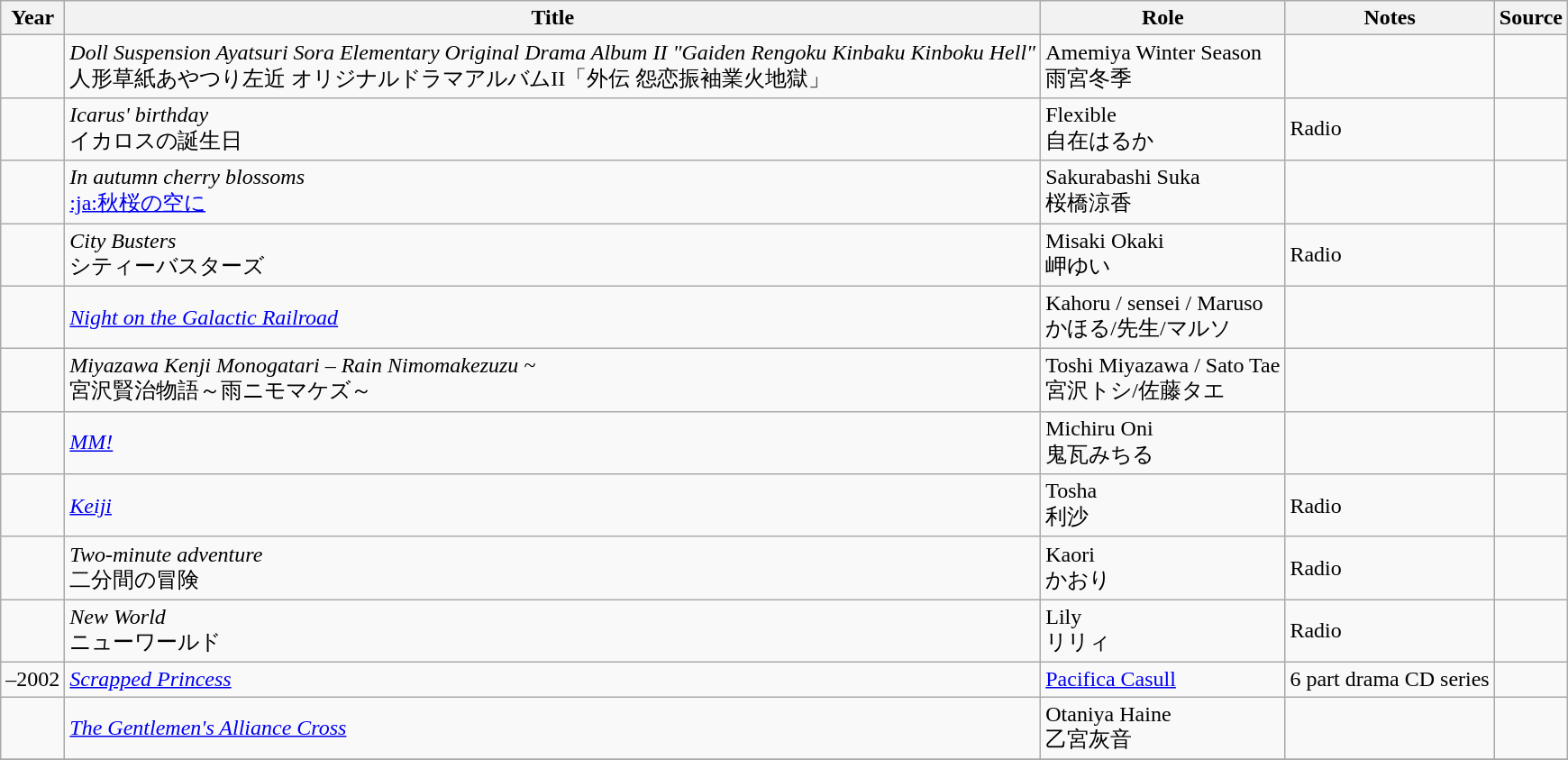<table class="wikitable sortable plainrowheaders">
<tr>
<th>Year</th>
<th>Title</th>
<th>Role</th>
<th class="unsortable">Notes</th>
<th class="unsortable">Source</th>
</tr>
<tr>
<td></td>
<td><em>Doll Suspension Ayatsuri Sora Elementary Original Drama Album II "Gaiden Rengoku Kinbaku Kinboku Hell"</em><br>人形草紙あやつり左近 オリジナルドラマアルバムII「外伝 怨恋振袖業火地獄」</td>
<td>Amemiya Winter Season<br>雨宮冬季</td>
<td></td>
<td></td>
</tr>
<tr>
<td></td>
<td><em>Icarus' birthday</em><br>イカロスの誕生日</td>
<td>Flexible<br>自在はるか</td>
<td>Radio</td>
<td></td>
</tr>
<tr>
<td></td>
<td><em>In autumn cherry blossoms</em><br><a href='#'>:ja:秋桜の空に</a></td>
<td>Sakurabashi Suka<br>桜橋涼香</td>
<td></td>
<td></td>
</tr>
<tr>
<td></td>
<td><em>City Busters</em><br>シティーバスターズ</td>
<td>Misaki Okaki<br>岬ゆい</td>
<td>Radio</td>
<td></td>
</tr>
<tr>
<td></td>
<td><em><a href='#'>Night on the Galactic Railroad</a></em></td>
<td>Kahoru / sensei / Maruso<br>かほる/先生/マルソ</td>
<td></td>
<td></td>
</tr>
<tr>
<td></td>
<td><em>Miyazawa Kenji Monogatari – Rain Nimomakezuzu ~</em><br>宮沢賢治物語～雨ニモマケズ～</td>
<td>Toshi Miyazawa / Sato Tae<br>宮沢トシ/佐藤タエ</td>
<td></td>
<td></td>
</tr>
<tr>
<td></td>
<td><em><a href='#'>MM!</a></em></td>
<td>Michiru Oni<br>鬼瓦みちる</td>
<td></td>
<td></td>
</tr>
<tr>
<td></td>
<td><em><a href='#'>Keiji</a></em></td>
<td>Tosha<br>利沙</td>
<td>Radio</td>
<td></td>
</tr>
<tr>
<td></td>
<td><em>Two-minute adventure</em><br>二分間の冒険</td>
<td>Kaori<br>かおり</td>
<td>Radio</td>
<td></td>
</tr>
<tr>
<td></td>
<td><em>New World</em><br>ニューワールド</td>
<td>Lily<br>リリィ</td>
<td>Radio</td>
<td></td>
</tr>
<tr>
<td>–2002</td>
<td><em><a href='#'>Scrapped Princess</a></em></td>
<td><a href='#'>Pacifica Casull</a></td>
<td>6 part drama CD series</td>
<td></td>
</tr>
<tr>
<td></td>
<td><em><a href='#'>The Gentlemen's Alliance Cross</a></em></td>
<td>Otaniya Haine<br>乙宮灰音</td>
<td></td>
<td></td>
</tr>
<tr>
</tr>
</table>
